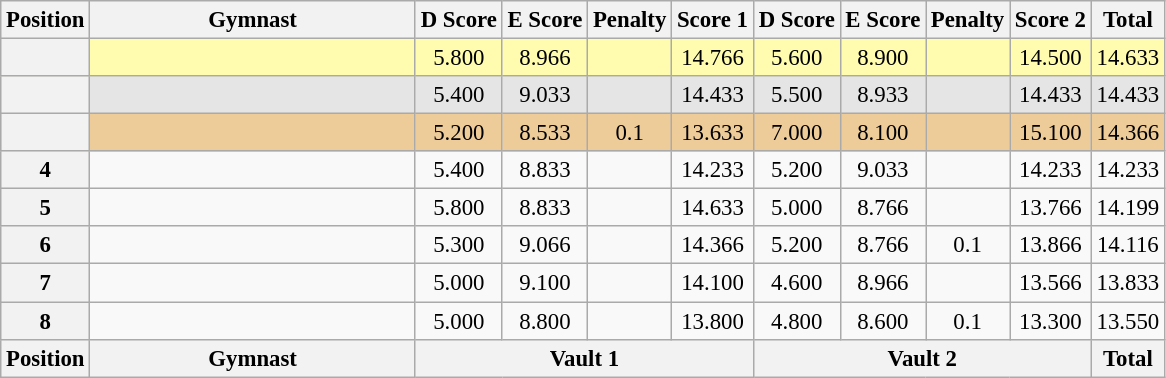<table class="wikitable sortable" style="text-align:center; font-size:95%">
<tr>
<th scope=col>Position</th>
<th scope=col width="210">Gymnast</th>
<th scope=col>D Score</th>
<th scope=col>E Score</th>
<th scope=col>Penalty</th>
<th scope=col>Score 1</th>
<th scope=col>D Score</th>
<th scope=col>E Score</th>
<th scope=col>Penalty</th>
<th scope=col>Score 2</th>
<th scope=col>Total</th>
</tr>
<tr bgcolor=fffcaf>
<th scope=row></th>
<td align="left"></td>
<td>5.800</td>
<td>8.966</td>
<td></td>
<td>14.766</td>
<td>5.600</td>
<td>8.900</td>
<td></td>
<td>14.500</td>
<td>14.633</td>
</tr>
<tr bgcolor=e5e5e5>
<th scope=row></th>
<td align="left"></td>
<td>5.400</td>
<td>9.033</td>
<td></td>
<td>14.433</td>
<td>5.500</td>
<td>8.933</td>
<td></td>
<td>14.433</td>
<td>14.433</td>
</tr>
<tr bgcolor=eecc99>
<th scope=row></th>
<td align="left"></td>
<td>5.200</td>
<td>8.533</td>
<td>0.1</td>
<td>13.633</td>
<td>7.000</td>
<td>8.100</td>
<td></td>
<td>15.100</td>
<td>14.366</td>
</tr>
<tr>
<th scope=row>4</th>
<td align="left"></td>
<td>5.400</td>
<td>8.833</td>
<td></td>
<td>14.233</td>
<td>5.200</td>
<td>9.033</td>
<td></td>
<td>14.233</td>
<td>14.233</td>
</tr>
<tr>
<th scope=row>5</th>
<td align="left"></td>
<td>5.800</td>
<td>8.833</td>
<td></td>
<td>14.633</td>
<td>5.000</td>
<td>8.766</td>
<td></td>
<td>13.766</td>
<td>14.199</td>
</tr>
<tr>
<th scope=row>6</th>
<td align="left"></td>
<td>5.300</td>
<td>9.066</td>
<td></td>
<td>14.366</td>
<td>5.200</td>
<td>8.766</td>
<td>0.1</td>
<td>13.866</td>
<td>14.116</td>
</tr>
<tr>
<th scope=row>7</th>
<td align="left"></td>
<td>5.000</td>
<td>9.100</td>
<td></td>
<td>14.100</td>
<td>4.600</td>
<td>8.966</td>
<td></td>
<td>13.566</td>
<td>13.833</td>
</tr>
<tr>
<th scope=row>8</th>
<td align="left"></td>
<td>5.000</td>
<td>8.800</td>
<td></td>
<td>13.800</td>
<td>4.800</td>
<td>8.600</td>
<td>0.1</td>
<td>13.300</td>
<td>13.550</td>
</tr>
<tr class="sortbottom">
<th scope=col>Position</th>
<th scope=col width="210">Gymnast</th>
<th scope=col colspan="4">Vault 1</th>
<th scope=col colspan="4">Vault 2</th>
<th scope=col>Total</th>
</tr>
</table>
